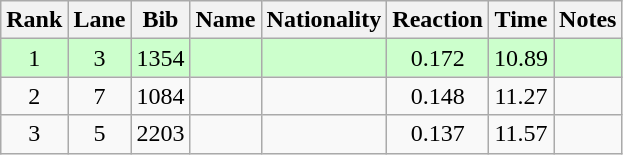<table class="wikitable sortable" style="text-align:center">
<tr>
<th>Rank</th>
<th>Lane</th>
<th>Bib</th>
<th>Name</th>
<th>Nationality</th>
<th>Reaction</th>
<th>Time</th>
<th>Notes</th>
</tr>
<tr bgcolor=ccffcc>
<td>1</td>
<td>3</td>
<td>1354</td>
<td align=left></td>
<td align=left></td>
<td>0.172</td>
<td>10.89</td>
<td><strong></strong></td>
</tr>
<tr -bgcolor=ccffcc>
<td>2</td>
<td>7</td>
<td>1084</td>
<td align=left></td>
<td align=left></td>
<td>0.148</td>
<td>11.27</td>
<td><strong></strong></td>
</tr>
<tr>
<td>3</td>
<td>5</td>
<td>2203</td>
<td align=left></td>
<td align=left></td>
<td>0.137</td>
<td>11.57</td>
<td></td>
</tr>
</table>
